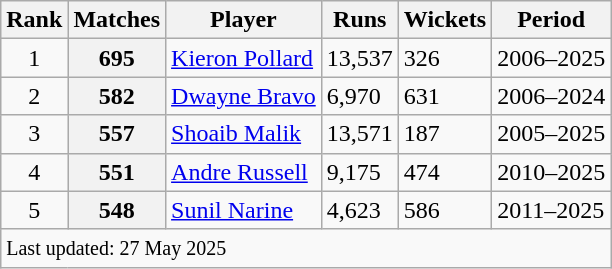<table class="wikitable sortable">
<tr>
<th>Rank</th>
<th>Matches</th>
<th>Player</th>
<th>Runs</th>
<th>Wickets</th>
<th>Period</th>
</tr>
<tr>
<td align=center>1</td>
<th>695</th>
<td> <a href='#'>Kieron Pollard</a></td>
<td>13,537</td>
<td>326</td>
<td>2006–2025</td>
</tr>
<tr>
<td align=center>2</td>
<th>582</th>
<td> <a href='#'>Dwayne Bravo</a></td>
<td>6,970</td>
<td>631</td>
<td>2006–2024</td>
</tr>
<tr>
<td align=center>3</td>
<th>557</th>
<td> <a href='#'>Shoaib Malik</a></td>
<td>13,571</td>
<td>187</td>
<td>2005–2025</td>
</tr>
<tr>
<td align=center>4</td>
<th>551</th>
<td> <a href='#'>Andre Russell</a></td>
<td>9,175</td>
<td>474</td>
<td>2010–2025</td>
</tr>
<tr>
<td align=center>5</td>
<th>548</th>
<td> <a href='#'>Sunil Narine</a></td>
<td>4,623</td>
<td>586</td>
<td>2011–2025</td>
</tr>
<tr>
<td colspan="6"><small>Last updated: 27 May 2025</small></td>
</tr>
</table>
